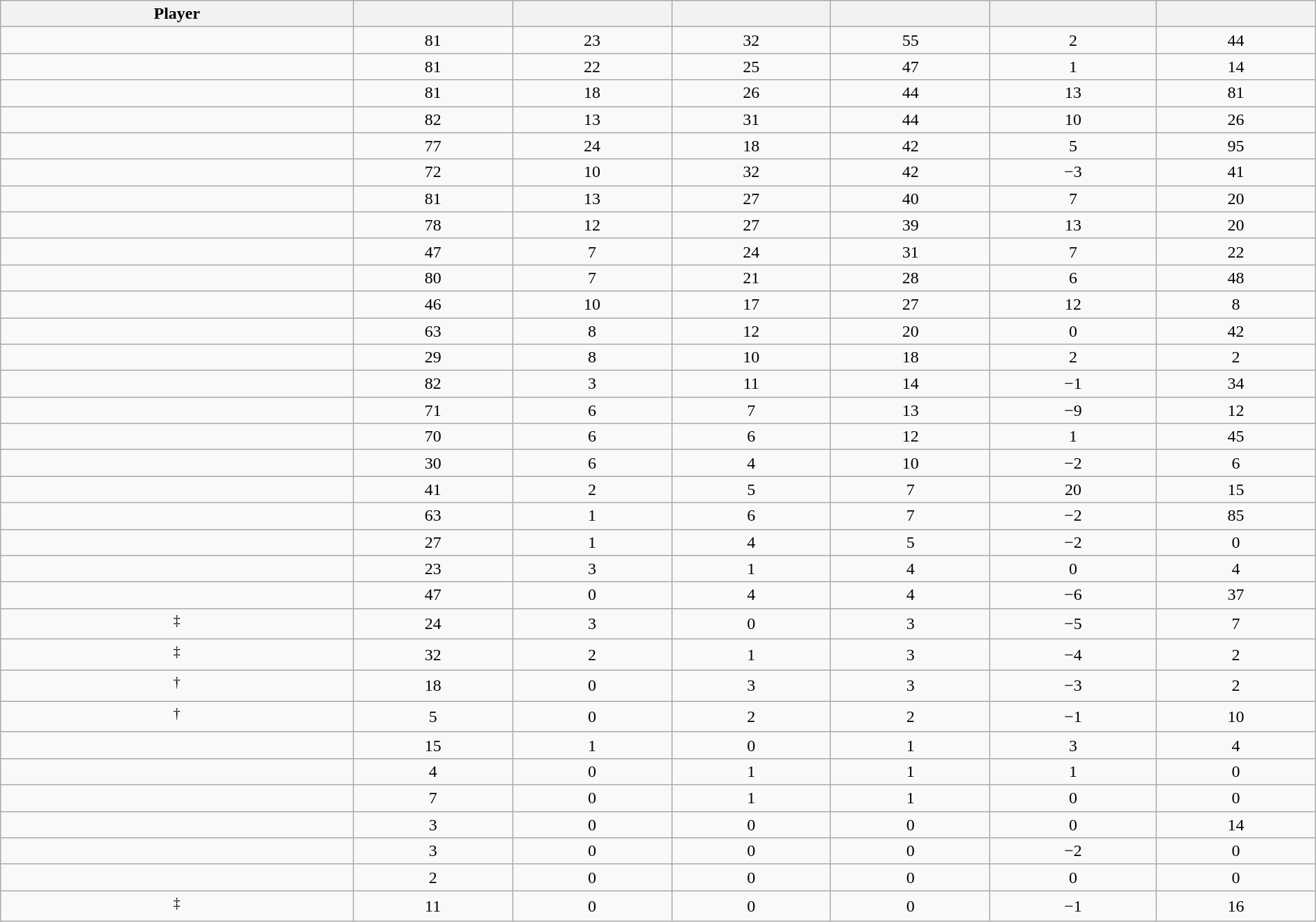<table class="wikitable sortable" style="width:100%; text-align:center;">
<tr>
<th>Player</th>
<th></th>
<th></th>
<th></th>
<th></th>
<th data-sort-type="number"></th>
<th></th>
</tr>
<tr>
<td></td>
<td>81</td>
<td>23</td>
<td>32</td>
<td>55</td>
<td>2</td>
<td>44</td>
</tr>
<tr>
<td></td>
<td>81</td>
<td>22</td>
<td>25</td>
<td>47</td>
<td>1</td>
<td>14</td>
</tr>
<tr>
<td></td>
<td>81</td>
<td>18</td>
<td>26</td>
<td>44</td>
<td>13</td>
<td>81</td>
</tr>
<tr>
<td></td>
<td>82</td>
<td>13</td>
<td>31</td>
<td>44</td>
<td>10</td>
<td>26</td>
</tr>
<tr>
<td></td>
<td>77</td>
<td>24</td>
<td>18</td>
<td>42</td>
<td>5</td>
<td>95</td>
</tr>
<tr>
<td></td>
<td>72</td>
<td>10</td>
<td>32</td>
<td>42</td>
<td>−3</td>
<td>41</td>
</tr>
<tr>
<td></td>
<td>81</td>
<td>13</td>
<td>27</td>
<td>40</td>
<td>7</td>
<td>20</td>
</tr>
<tr>
<td></td>
<td>78</td>
<td>12</td>
<td>27</td>
<td>39</td>
<td>13</td>
<td>20</td>
</tr>
<tr>
<td></td>
<td>47</td>
<td>7</td>
<td>24</td>
<td>31</td>
<td>7</td>
<td>22</td>
</tr>
<tr>
<td></td>
<td>80</td>
<td>7</td>
<td>21</td>
<td>28</td>
<td>6</td>
<td>48</td>
</tr>
<tr>
<td></td>
<td>46</td>
<td>10</td>
<td>17</td>
<td>27</td>
<td>12</td>
<td>8</td>
</tr>
<tr>
<td></td>
<td>63</td>
<td>8</td>
<td>12</td>
<td>20</td>
<td>0</td>
<td>42</td>
</tr>
<tr>
<td></td>
<td>29</td>
<td>8</td>
<td>10</td>
<td>18</td>
<td>2</td>
<td>2</td>
</tr>
<tr>
<td></td>
<td>82</td>
<td>3</td>
<td>11</td>
<td>14</td>
<td>−1</td>
<td>34</td>
</tr>
<tr>
<td></td>
<td>71</td>
<td>6</td>
<td>7</td>
<td>13</td>
<td>−9</td>
<td>12</td>
</tr>
<tr>
<td></td>
<td>70</td>
<td>6</td>
<td>6</td>
<td>12</td>
<td>1</td>
<td>45</td>
</tr>
<tr>
<td></td>
<td>30</td>
<td>6</td>
<td>4</td>
<td>10</td>
<td>−2</td>
<td>6</td>
</tr>
<tr>
<td></td>
<td>41</td>
<td>2</td>
<td>5</td>
<td>7</td>
<td>20</td>
<td>15</td>
</tr>
<tr>
<td></td>
<td>63</td>
<td>1</td>
<td>6</td>
<td>7</td>
<td>−2</td>
<td>85</td>
</tr>
<tr>
<td></td>
<td>27</td>
<td>1</td>
<td>4</td>
<td>5</td>
<td>−2</td>
<td>0</td>
</tr>
<tr>
<td></td>
<td>23</td>
<td>3</td>
<td>1</td>
<td>4</td>
<td>0</td>
<td>4</td>
</tr>
<tr>
<td></td>
<td>47</td>
<td>0</td>
<td>4</td>
<td>4</td>
<td>−6</td>
<td>37</td>
</tr>
<tr>
<td><sup>‡</sup></td>
<td>24</td>
<td>3</td>
<td>0</td>
<td>3</td>
<td>−5</td>
<td>7</td>
</tr>
<tr>
<td><sup>‡</sup></td>
<td>32</td>
<td>2</td>
<td>1</td>
<td>3</td>
<td>−4</td>
<td>2</td>
</tr>
<tr>
<td><sup>†</sup></td>
<td>18</td>
<td>0</td>
<td>3</td>
<td>3</td>
<td>−3</td>
<td>2</td>
</tr>
<tr>
<td><sup>†</sup></td>
<td>5</td>
<td>0</td>
<td>2</td>
<td>2</td>
<td>−1</td>
<td>10</td>
</tr>
<tr>
<td></td>
<td>15</td>
<td>1</td>
<td>0</td>
<td>1</td>
<td>3</td>
<td>4</td>
</tr>
<tr>
<td></td>
<td>4</td>
<td>0</td>
<td>1</td>
<td>1</td>
<td>1</td>
<td>0</td>
</tr>
<tr>
<td></td>
<td>7</td>
<td>0</td>
<td>1</td>
<td>1</td>
<td>0</td>
<td>0</td>
</tr>
<tr>
<td></td>
<td>3</td>
<td>0</td>
<td>0</td>
<td>0</td>
<td>0</td>
<td>14</td>
</tr>
<tr>
<td></td>
<td>3</td>
<td>0</td>
<td>0</td>
<td>0</td>
<td>−2</td>
<td>0</td>
</tr>
<tr>
<td></td>
<td>2</td>
<td>0</td>
<td>0</td>
<td>0</td>
<td>0</td>
<td>0</td>
</tr>
<tr>
<td><sup>‡</sup></td>
<td>11</td>
<td>0</td>
<td>0</td>
<td>0</td>
<td>−1</td>
<td>16</td>
</tr>
</table>
